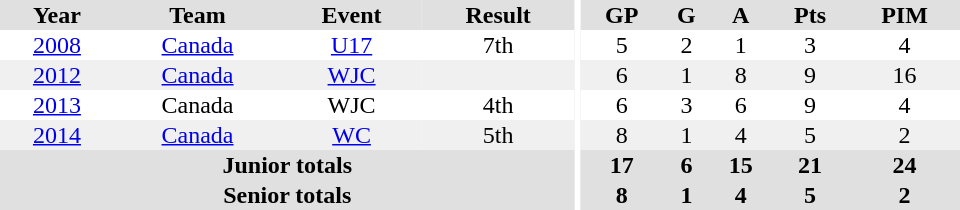<table border="0" cellpadding="1" cellspacing="0" ID="Table3" style="text-align:center; width:40em">
<tr ALIGN="center" bgcolor="#e0e0e0">
<th>Year</th>
<th>Team</th>
<th>Event</th>
<th>Result</th>
<th rowspan="99" bgcolor="#ffffff"></th>
<th>GP</th>
<th>G</th>
<th>A</th>
<th>Pts</th>
<th>PIM</th>
</tr>
<tr>
<td><a href='#'>2008</a></td>
<td><a href='#'>Canada</a></td>
<td><a href='#'>U17</a></td>
<td>7th</td>
<td>5</td>
<td>2</td>
<td>1</td>
<td>3</td>
<td>4</td>
</tr>
<tr ALIGN="center"  bgcolor="#f0f0f0">
<td><a href='#'>2012</a></td>
<td><a href='#'>Canada</a></td>
<td><a href='#'>WJC</a></td>
<td></td>
<td>6</td>
<td>1</td>
<td>8</td>
<td>9</td>
<td>16</td>
</tr>
<tr ALIGN="center">
<td><a href='#'>2013</a></td>
<td>Canada</td>
<td>WJC</td>
<td>4th</td>
<td>6</td>
<td>3</td>
<td>6</td>
<td>9</td>
<td>4</td>
</tr>
<tr ALIGN="center"  bgcolor="#f0f0f0">
<td><a href='#'>2014</a></td>
<td><a href='#'>Canada</a></td>
<td><a href='#'>WC</a></td>
<td>5th</td>
<td>8</td>
<td>1</td>
<td>4</td>
<td>5</td>
<td>2</td>
</tr>
<tr bgcolor="#e0e0e0">
<th colspan="4">Junior totals</th>
<th>17</th>
<th>6</th>
<th>15</th>
<th>21</th>
<th>24</th>
</tr>
<tr bgcolor="#e0e0e0">
<th colspan="4">Senior totals</th>
<th>8</th>
<th>1</th>
<th>4</th>
<th>5</th>
<th>2</th>
</tr>
</table>
